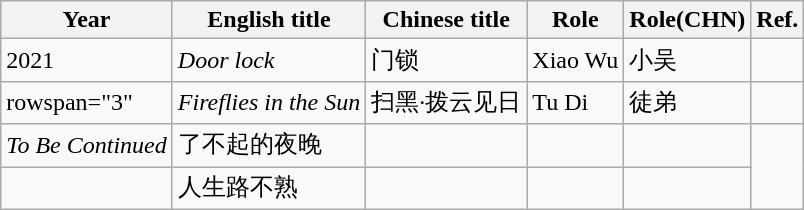<table class="wikitable">
<tr>
<th>Year</th>
<th>English title</th>
<th>Chinese title</th>
<th>Role</th>
<th>Role(CHN)</th>
<th>Ref.</th>
</tr>
<tr>
<td>2021</td>
<td><em>Door lock</em></td>
<td>门锁</td>
<td>Xiao Wu</td>
<td>小吴</td>
<td></td>
</tr>
<tr>
<td>rowspan="3" </td>
<td><em>Fireflies in the Sun</em></td>
<td>扫黑·拨云见日</td>
<td>Tu Di</td>
<td>徒弟</td>
<td></td>
</tr>
<tr>
<td><em>To Be Continued</em></td>
<td>了不起的夜晚</td>
<td></td>
<td></td>
<td></td>
</tr>
<tr>
<td></td>
<td>人生路不熟</td>
<td></td>
<td></td>
<td></td>
</tr>
</table>
